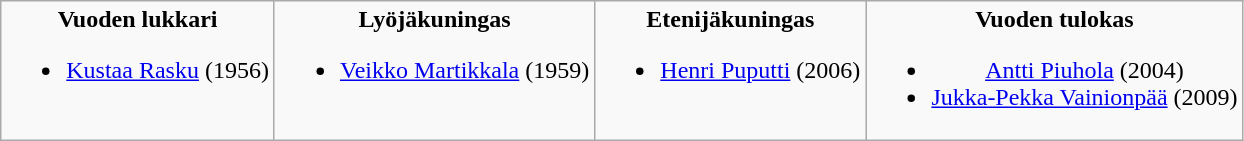<table class="wikitable" style="text-align:center">
<tr>
<td style="vertical-align: top;"><strong>Vuoden lukkari</strong><br><ul><li><a href='#'>Kustaa Rasku</a> (1956)</li></ul></td>
<td style="vertical-align: top;"><strong>Lyöjäkuningas</strong><br><ul><li><a href='#'>Veikko Martikkala</a> (1959)</li></ul></td>
<td style="vertical-align: top;"><strong>Etenijäkuningas</strong><br><ul><li><a href='#'>Henri Puputti</a> (2006)</li></ul></td>
<td style="vertical-align: top;"><strong>Vuoden tulokas</strong><br><ul><li><a href='#'>Antti Piuhola</a> (2004)</li><li><a href='#'>Jukka-Pekka Vainionpää</a> (2009)</li></ul></td>
</tr>
</table>
